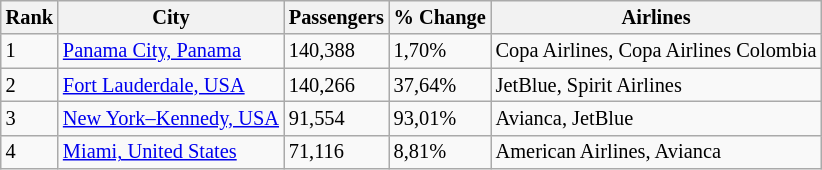<table class="wikitable" style="font-size: 85%" width= align=>
<tr>
<th>Rank</th>
<th>City</th>
<th>Passengers</th>
<th>% Change</th>
<th>Airlines</th>
</tr>
<tr>
<td>1</td>
<td> <a href='#'>Panama City, Panama</a></td>
<td>140,388</td>
<td> 1,70%</td>
<td>Copa Airlines, Copa Airlines Colombia</td>
</tr>
<tr>
<td>2</td>
<td> <a href='#'>Fort Lauderdale, USA</a></td>
<td>140,266</td>
<td> 37,64%</td>
<td>JetBlue, Spirit Airlines</td>
</tr>
<tr>
<td>3</td>
<td> <a href='#'>New York–Kennedy, USA</a></td>
<td>91,554</td>
<td> 93,01%</td>
<td>Avianca, JetBlue</td>
</tr>
<tr>
<td>4</td>
<td> <a href='#'>Miami, United States</a></td>
<td>71,116</td>
<td> 8,81%</td>
<td>American Airlines, Avianca</td>
</tr>
</table>
